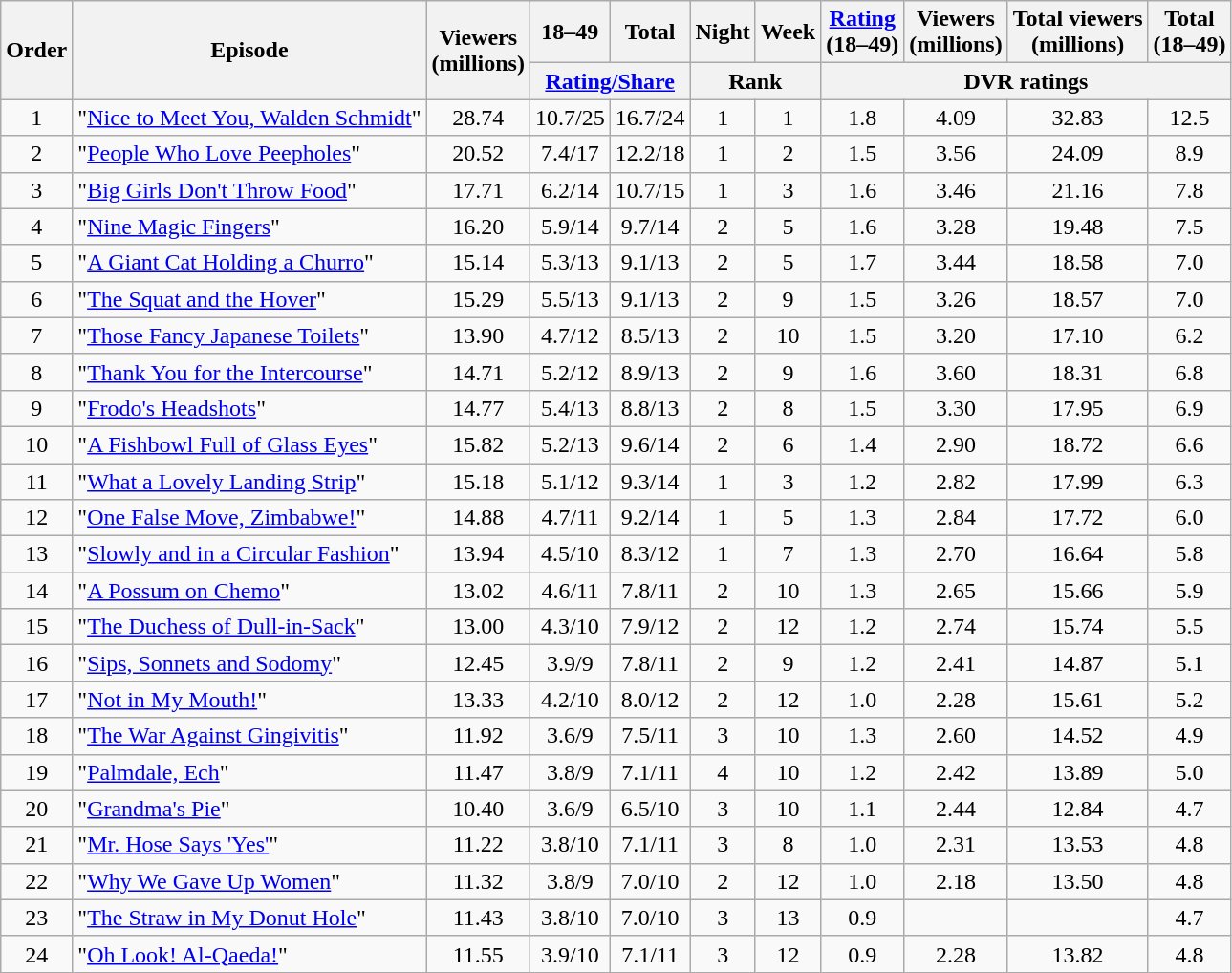<table class="wikitable plainrowheaders sortable" style="text-align:center;">
<tr>
<th scope="col" rowspan="2">Order</th>
<th scope="col" rowspan="2">Episode</th>
<th scope="col" rowspan="2">Viewers<br>(millions)</th>
<th scope="col">18–49</th>
<th scope="col">Total</th>
<th scope="col">Night</th>
<th scope="col">Week</th>
<th scope="col"><a href='#'>Rating</a><br>(18–49)</th>
<th scope="col">Viewers<br>(millions)</th>
<th scope="col">Total viewers<br>(millions)</th>
<th scope="col">Total<br>(18–49)</th>
</tr>
<tr>
<th scope="col" colspan="2"><a href='#'>Rating/Share</a></th>
<th scope="col" colspan="2">Rank</th>
<th scope="col" colspan="4">DVR ratings</th>
</tr>
<tr>
<td>1</td>
<td scope="row" style="text-align:left;">"<a href='#'>Nice to Meet You, Walden Schmidt</a>"</td>
<td>28.74</td>
<td>10.7/25</td>
<td>16.7/24</td>
<td>1</td>
<td>1</td>
<td>1.8</td>
<td>4.09</td>
<td>32.83</td>
<td>12.5</td>
</tr>
<tr>
<td>2</td>
<td scope="row" style="text-align:left;">"<a href='#'>People Who Love Peepholes</a>"</td>
<td>20.52</td>
<td>7.4/17</td>
<td>12.2/18</td>
<td>1</td>
<td>2</td>
<td>1.5</td>
<td>3.56</td>
<td>24.09</td>
<td>8.9</td>
</tr>
<tr>
<td>3</td>
<td scope="row" style="text-align:left;">"<a href='#'>Big Girls Don't Throw Food</a>"</td>
<td>17.71</td>
<td>6.2/14</td>
<td>10.7/15</td>
<td>1</td>
<td>3</td>
<td>1.6</td>
<td>3.46</td>
<td>21.16</td>
<td>7.8</td>
</tr>
<tr>
<td>4</td>
<td scope="row" style="text-align:left;">"<a href='#'>Nine Magic Fingers</a>"</td>
<td>16.20</td>
<td>5.9/14</td>
<td>9.7/14</td>
<td>2</td>
<td>5</td>
<td>1.6</td>
<td>3.28</td>
<td>19.48</td>
<td>7.5</td>
</tr>
<tr>
<td>5</td>
<td scope="row" style="text-align:left;">"<a href='#'>A Giant Cat Holding a Churro</a>"</td>
<td>15.14</td>
<td>5.3/13</td>
<td>9.1/13</td>
<td>2</td>
<td>5</td>
<td>1.7</td>
<td>3.44</td>
<td>18.58</td>
<td>7.0</td>
</tr>
<tr>
<td>6</td>
<td scope="row" style="text-align:left;">"<a href='#'>The Squat and the Hover</a>"</td>
<td>15.29</td>
<td>5.5/13</td>
<td>9.1/13</td>
<td>2</td>
<td>9</td>
<td>1.5</td>
<td>3.26</td>
<td>18.57</td>
<td>7.0</td>
</tr>
<tr>
<td>7</td>
<td scope="row" style="text-align:left;">"<a href='#'>Those Fancy Japanese Toilets</a>"</td>
<td>13.90</td>
<td>4.7/12</td>
<td>8.5/13</td>
<td>2</td>
<td>10</td>
<td>1.5</td>
<td>3.20</td>
<td>17.10</td>
<td>6.2</td>
</tr>
<tr>
<td>8</td>
<td scope="row" style="text-align:left;">"<a href='#'>Thank You for the Intercourse</a>"</td>
<td>14.71</td>
<td>5.2/12</td>
<td>8.9/13</td>
<td>2</td>
<td>9</td>
<td>1.6</td>
<td>3.60</td>
<td>18.31</td>
<td>6.8</td>
</tr>
<tr>
<td>9</td>
<td scope="row" style="text-align:left;">"<a href='#'>Frodo's Headshots</a>"</td>
<td>14.77</td>
<td>5.4/13</td>
<td>8.8/13</td>
<td>2</td>
<td>8</td>
<td>1.5</td>
<td>3.30</td>
<td>17.95</td>
<td>6.9</td>
</tr>
<tr>
<td>10</td>
<td scope="row" style="text-align:left;">"<a href='#'>A Fishbowl Full of Glass Eyes</a>"</td>
<td>15.82</td>
<td>5.2/13</td>
<td>9.6/14</td>
<td>2</td>
<td>6</td>
<td>1.4</td>
<td>2.90</td>
<td>18.72</td>
<td>6.6</td>
</tr>
<tr>
<td>11</td>
<td scope="row" style="text-align:left;">"<a href='#'>What a Lovely Landing Strip</a>"</td>
<td>15.18</td>
<td>5.1/12</td>
<td>9.3/14</td>
<td>1</td>
<td>3</td>
<td>1.2</td>
<td>2.82</td>
<td>17.99</td>
<td>6.3</td>
</tr>
<tr>
<td>12</td>
<td scope="row" style="text-align:left;">"<a href='#'>One False Move, Zimbabwe!</a>"</td>
<td>14.88</td>
<td>4.7/11</td>
<td>9.2/14</td>
<td>1</td>
<td>5</td>
<td>1.3</td>
<td>2.84</td>
<td>17.72</td>
<td>6.0</td>
</tr>
<tr>
<td>13</td>
<td scope="row" style="text-align:left;">"<a href='#'>Slowly and in a Circular Fashion</a>"</td>
<td>13.94</td>
<td>4.5/10</td>
<td>8.3/12</td>
<td>1</td>
<td>7</td>
<td>1.3</td>
<td>2.70</td>
<td>16.64</td>
<td>5.8</td>
</tr>
<tr>
<td>14</td>
<td scope="row" style="text-align:left;">"<a href='#'>A Possum on Chemo</a>"</td>
<td>13.02</td>
<td>4.6/11</td>
<td>7.8/11</td>
<td>2</td>
<td>10</td>
<td>1.3</td>
<td>2.65</td>
<td>15.66</td>
<td>5.9</td>
</tr>
<tr>
<td>15</td>
<td scope="row" style="text-align:left;">"<a href='#'>The Duchess of Dull-in-Sack</a>"</td>
<td>13.00</td>
<td>4.3/10</td>
<td>7.9/12</td>
<td>2</td>
<td>12</td>
<td>1.2</td>
<td>2.74</td>
<td>15.74</td>
<td>5.5</td>
</tr>
<tr>
<td>16</td>
<td scope="row" style="text-align:left;">"<a href='#'>Sips, Sonnets and Sodomy</a>"</td>
<td>12.45</td>
<td>3.9/9</td>
<td>7.8/11</td>
<td>2</td>
<td>9</td>
<td>1.2</td>
<td>2.41</td>
<td>14.87</td>
<td>5.1</td>
</tr>
<tr>
<td>17</td>
<td scope="row" style="text-align:left;">"<a href='#'>Not in My Mouth!</a>"</td>
<td>13.33</td>
<td>4.2/10</td>
<td>8.0/12</td>
<td>2</td>
<td>12</td>
<td>1.0</td>
<td>2.28</td>
<td>15.61</td>
<td>5.2</td>
</tr>
<tr>
<td>18</td>
<td scope="row" style="text-align:left;">"<a href='#'>The War Against Gingivitis</a>"</td>
<td>11.92</td>
<td>3.6/9</td>
<td>7.5/11</td>
<td>3</td>
<td>10</td>
<td>1.3</td>
<td>2.60</td>
<td>14.52</td>
<td>4.9</td>
</tr>
<tr>
<td>19</td>
<td scope="row" style="text-align:left;">"<a href='#'>Palmdale, Ech</a>"</td>
<td>11.47</td>
<td>3.8/9</td>
<td>7.1/11</td>
<td>4</td>
<td>10</td>
<td>1.2</td>
<td>2.42</td>
<td>13.89</td>
<td>5.0</td>
</tr>
<tr>
<td>20</td>
<td scope="row" style="text-align:left;">"<a href='#'>Grandma's Pie</a>"</td>
<td>10.40</td>
<td>3.6/9</td>
<td>6.5/10</td>
<td>3</td>
<td>10</td>
<td>1.1</td>
<td>2.44</td>
<td>12.84</td>
<td>4.7</td>
</tr>
<tr>
<td>21</td>
<td scope="row" style="text-align:left;">"<a href='#'>Mr. Hose Says 'Yes'</a>"</td>
<td>11.22</td>
<td>3.8/10</td>
<td>7.1/11</td>
<td>3</td>
<td>8</td>
<td>1.0</td>
<td>2.31</td>
<td>13.53</td>
<td>4.8</td>
</tr>
<tr>
<td>22</td>
<td scope="row" style="text-align:left;">"<a href='#'>Why We Gave Up Women</a>"</td>
<td>11.32</td>
<td>3.8/9</td>
<td>7.0/10</td>
<td>2</td>
<td>12</td>
<td>1.0</td>
<td>2.18</td>
<td>13.50</td>
<td>4.8</td>
</tr>
<tr>
<td>23</td>
<td scope="row" style="text-align:left;">"<a href='#'>The Straw in My Donut Hole</a>"</td>
<td>11.43</td>
<td>3.8/10</td>
<td>7.0/10</td>
<td>3</td>
<td>13</td>
<td>0.9</td>
<td></td>
<td></td>
<td>4.7</td>
</tr>
<tr>
<td>24</td>
<td scope="row" style="text-align:left;">"<a href='#'>Oh Look! Al-Qaeda!</a>"</td>
<td>11.55</td>
<td>3.9/10</td>
<td>7.1/11</td>
<td>3</td>
<td>12</td>
<td>0.9</td>
<td>2.28</td>
<td>13.82</td>
<td>4.8</td>
</tr>
</table>
